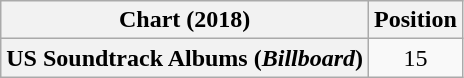<table class="wikitable plainrowheaders" style="text-align:center">
<tr>
<th scope="col">Chart (2018)</th>
<th scope="col">Position</th>
</tr>
<tr>
<th scope="row">US Soundtrack Albums (<em>Billboard</em>)</th>
<td>15</td>
</tr>
</table>
